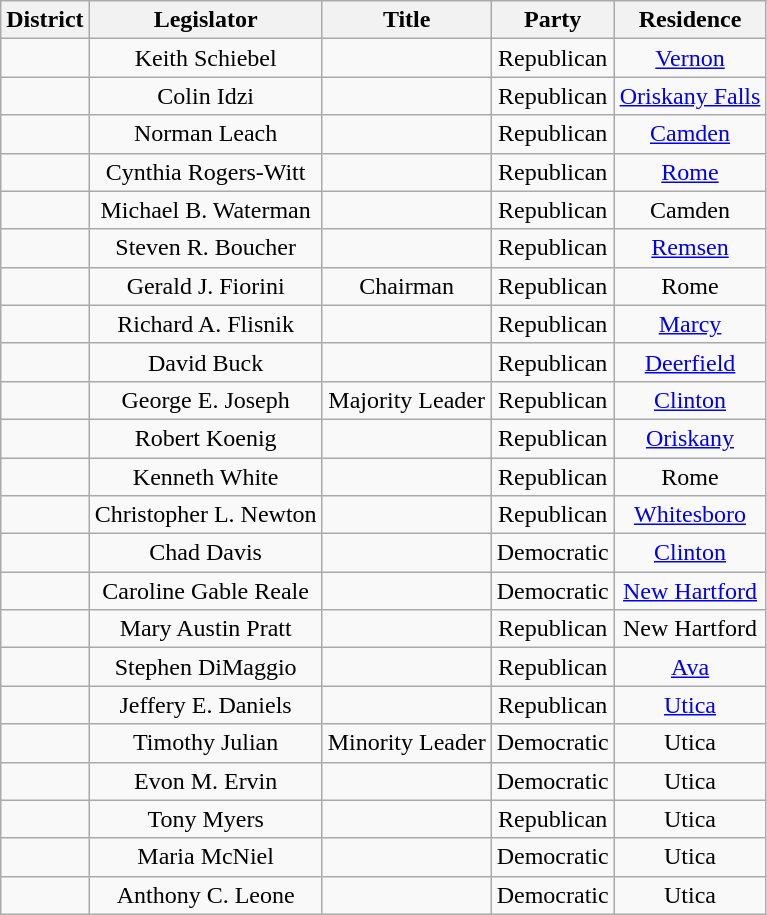<table class="wikitable" style="text-align:center">
<tr>
<th>District</th>
<th>Legislator</th>
<th>Title</th>
<th>Party</th>
<th>Residence</th>
</tr>
<tr>
<td></td>
<td>Keith Schiebel</td>
<td></td>
<td>Republican</td>
<td><a href='#'>Vernon</a></td>
</tr>
<tr>
<td></td>
<td>Colin Idzi</td>
<td></td>
<td>Republican</td>
<td><a href='#'>Oriskany Falls</a></td>
</tr>
<tr>
<td></td>
<td>Norman Leach</td>
<td></td>
<td>Republican</td>
<td><a href='#'>Camden</a></td>
</tr>
<tr>
<td></td>
<td>Cynthia Rogers-Witt</td>
<td></td>
<td>Republican</td>
<td><a href='#'>Rome</a></td>
</tr>
<tr>
<td></td>
<td>Michael B. Waterman</td>
<td></td>
<td>Republican</td>
<td>Camden</td>
</tr>
<tr>
<td></td>
<td>Steven R. Boucher</td>
<td></td>
<td>Republican</td>
<td><a href='#'>Remsen</a></td>
</tr>
<tr>
<td></td>
<td>Gerald J. Fiorini</td>
<td>Chairman</td>
<td>Republican</td>
<td>Rome</td>
</tr>
<tr>
<td></td>
<td>Richard A. Flisnik</td>
<td></td>
<td>Republican</td>
<td><a href='#'>Marcy</a></td>
</tr>
<tr>
<td></td>
<td>David Buck</td>
<td></td>
<td>Republican</td>
<td><a href='#'>Deerfield</a></td>
</tr>
<tr>
<td></td>
<td>George E. Joseph</td>
<td>Majority Leader</td>
<td>Republican</td>
<td><a href='#'>Clinton</a></td>
</tr>
<tr>
<td></td>
<td>Robert Koenig</td>
<td></td>
<td>Republican</td>
<td><a href='#'>Oriskany</a></td>
</tr>
<tr>
<td></td>
<td>Kenneth White</td>
<td></td>
<td>Republican</td>
<td>Rome</td>
</tr>
<tr>
<td></td>
<td>Christopher L. Newton</td>
<td></td>
<td>Republican</td>
<td><a href='#'>Whitesboro</a></td>
</tr>
<tr>
<td></td>
<td>Chad Davis</td>
<td></td>
<td>Democratic</td>
<td><a href='#'>Clinton</a></td>
</tr>
<tr>
<td></td>
<td>Caroline Gable Reale</td>
<td></td>
<td>Democratic</td>
<td><a href='#'>New Hartford</a></td>
</tr>
<tr>
<td></td>
<td>Mary Austin Pratt</td>
<td></td>
<td>Republican</td>
<td>New Hartford</td>
</tr>
<tr>
<td></td>
<td>Stephen DiMaggio</td>
<td></td>
<td>Republican</td>
<td><a href='#'>Ava</a></td>
</tr>
<tr>
<td></td>
<td>Jeffery E. Daniels</td>
<td></td>
<td>Republican</td>
<td><a href='#'>Utica</a></td>
</tr>
<tr>
<td></td>
<td>Timothy Julian</td>
<td>Minority Leader</td>
<td>Democratic</td>
<td>Utica</td>
</tr>
<tr>
<td></td>
<td>Evon M. Ervin</td>
<td></td>
<td>Democratic</td>
<td>Utica</td>
</tr>
<tr>
<td></td>
<td>Tony Myers</td>
<td></td>
<td>Republican</td>
<td>Utica</td>
</tr>
<tr>
<td></td>
<td>Maria McNiel</td>
<td></td>
<td>Democratic</td>
<td>Utica</td>
</tr>
<tr>
<td></td>
<td>Anthony C. Leone</td>
<td></td>
<td>Democratic</td>
<td>Utica</td>
</tr>
</table>
